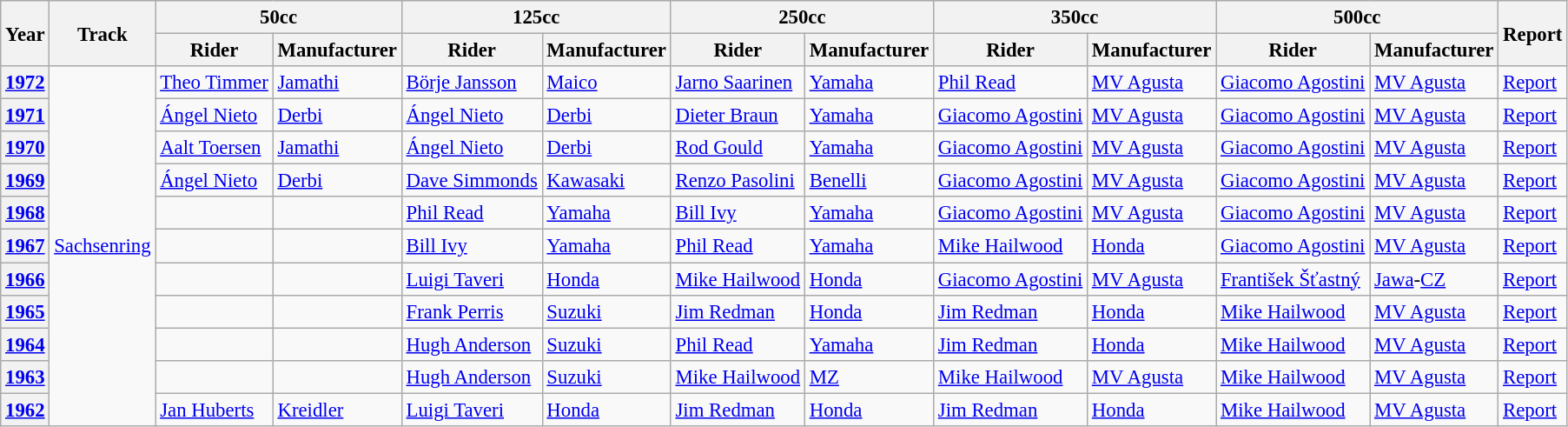<table class="wikitable" style="font-size: 95%;">
<tr>
<th rowspan=2>Year</th>
<th rowspan=2>Track</th>
<th colspan=2>50cc</th>
<th colspan=2>125cc</th>
<th colspan=2>250cc</th>
<th colspan=2>350cc</th>
<th colspan=2>500cc</th>
<th rowspan=2>Report</th>
</tr>
<tr>
<th>Rider</th>
<th>Manufacturer</th>
<th>Rider</th>
<th>Manufacturer</th>
<th>Rider</th>
<th>Manufacturer</th>
<th>Rider</th>
<th>Manufacturer</th>
<th>Rider</th>
<th>Manufacturer</th>
</tr>
<tr>
<th><a href='#'>1972</a></th>
<td rowspan="11"><a href='#'>Sachsenring</a></td>
<td> <a href='#'>Theo Timmer</a></td>
<td><a href='#'>Jamathi</a></td>
<td> <a href='#'>Börje Jansson</a></td>
<td><a href='#'>Maico</a></td>
<td> <a href='#'>Jarno Saarinen</a></td>
<td><a href='#'>Yamaha</a></td>
<td> <a href='#'>Phil Read</a></td>
<td><a href='#'>MV Agusta</a></td>
<td> <a href='#'>Giacomo Agostini</a></td>
<td><a href='#'>MV Agusta</a></td>
<td><a href='#'>Report</a></td>
</tr>
<tr>
<th><a href='#'>1971</a></th>
<td> <a href='#'>Ángel Nieto</a></td>
<td><a href='#'>Derbi</a></td>
<td> <a href='#'>Ángel Nieto</a></td>
<td><a href='#'>Derbi</a></td>
<td> <a href='#'>Dieter Braun</a></td>
<td><a href='#'>Yamaha</a></td>
<td> <a href='#'>Giacomo Agostini</a></td>
<td><a href='#'>MV Agusta</a></td>
<td> <a href='#'>Giacomo Agostini</a></td>
<td><a href='#'>MV Agusta</a></td>
<td><a href='#'>Report</a></td>
</tr>
<tr>
<th><a href='#'>1970</a></th>
<td> <a href='#'>Aalt Toersen</a></td>
<td><a href='#'>Jamathi</a></td>
<td> <a href='#'>Ángel Nieto</a></td>
<td><a href='#'>Derbi</a></td>
<td> <a href='#'>Rod Gould</a></td>
<td><a href='#'>Yamaha</a></td>
<td> <a href='#'>Giacomo Agostini</a></td>
<td><a href='#'>MV Agusta</a></td>
<td> <a href='#'>Giacomo Agostini</a></td>
<td><a href='#'>MV Agusta</a></td>
<td><a href='#'>Report</a></td>
</tr>
<tr>
<th><a href='#'>1969</a></th>
<td> <a href='#'>Ángel Nieto</a></td>
<td><a href='#'>Derbi</a></td>
<td> <a href='#'>Dave Simmonds</a></td>
<td><a href='#'>Kawasaki</a></td>
<td> <a href='#'>Renzo Pasolini</a></td>
<td><a href='#'>Benelli</a></td>
<td> <a href='#'>Giacomo Agostini</a></td>
<td><a href='#'>MV Agusta</a></td>
<td> <a href='#'>Giacomo Agostini</a></td>
<td><a href='#'>MV Agusta</a></td>
<td><a href='#'>Report</a></td>
</tr>
<tr>
<th><a href='#'>1968</a></th>
<td></td>
<td></td>
<td> <a href='#'>Phil Read</a></td>
<td><a href='#'>Yamaha</a></td>
<td> <a href='#'>Bill Ivy</a></td>
<td><a href='#'>Yamaha</a></td>
<td> <a href='#'>Giacomo Agostini</a></td>
<td><a href='#'>MV Agusta</a></td>
<td> <a href='#'>Giacomo Agostini</a></td>
<td><a href='#'>MV Agusta</a></td>
<td><a href='#'>Report</a></td>
</tr>
<tr>
<th><a href='#'>1967</a></th>
<td></td>
<td></td>
<td> <a href='#'>Bill Ivy</a></td>
<td><a href='#'>Yamaha</a></td>
<td> <a href='#'>Phil Read</a></td>
<td><a href='#'>Yamaha</a></td>
<td> <a href='#'>Mike Hailwood</a></td>
<td><a href='#'>Honda</a></td>
<td> <a href='#'>Giacomo Agostini</a></td>
<td><a href='#'>MV Agusta</a></td>
<td><a href='#'>Report</a></td>
</tr>
<tr>
<th><a href='#'>1966</a></th>
<td></td>
<td></td>
<td> <a href='#'>Luigi Taveri</a></td>
<td><a href='#'>Honda</a></td>
<td> <a href='#'>Mike Hailwood</a></td>
<td><a href='#'>Honda</a></td>
<td> <a href='#'>Giacomo Agostini</a></td>
<td><a href='#'>MV Agusta</a></td>
<td> <a href='#'>František Šťastný</a></td>
<td><a href='#'>Jawa</a>-<a href='#'>CZ</a></td>
<td><a href='#'>Report</a></td>
</tr>
<tr>
<th><a href='#'>1965</a></th>
<td></td>
<td></td>
<td> <a href='#'>Frank Perris</a></td>
<td><a href='#'>Suzuki</a></td>
<td> <a href='#'>Jim Redman</a></td>
<td><a href='#'>Honda</a></td>
<td> <a href='#'>Jim Redman</a></td>
<td><a href='#'>Honda</a></td>
<td> <a href='#'>Mike Hailwood</a></td>
<td><a href='#'>MV Agusta</a></td>
<td><a href='#'>Report</a></td>
</tr>
<tr>
<th><a href='#'>1964</a></th>
<td></td>
<td></td>
<td> <a href='#'>Hugh Anderson</a></td>
<td><a href='#'>Suzuki</a></td>
<td> <a href='#'>Phil Read</a></td>
<td><a href='#'>Yamaha</a></td>
<td> <a href='#'>Jim Redman</a></td>
<td><a href='#'>Honda</a></td>
<td> <a href='#'>Mike Hailwood</a></td>
<td><a href='#'>MV Agusta</a></td>
<td><a href='#'>Report</a></td>
</tr>
<tr>
<th><a href='#'>1963</a></th>
<td></td>
<td></td>
<td> <a href='#'>Hugh Anderson</a></td>
<td><a href='#'>Suzuki</a></td>
<td> <a href='#'>Mike Hailwood</a></td>
<td><a href='#'>MZ</a></td>
<td> <a href='#'>Mike Hailwood</a></td>
<td><a href='#'>MV Agusta</a></td>
<td> <a href='#'>Mike Hailwood</a></td>
<td><a href='#'>MV Agusta</a></td>
<td><a href='#'>Report</a></td>
</tr>
<tr>
<th><a href='#'>1962</a></th>
<td> <a href='#'>Jan Huberts</a></td>
<td><a href='#'>Kreidler</a></td>
<td> <a href='#'>Luigi Taveri</a></td>
<td><a href='#'>Honda</a></td>
<td> <a href='#'>Jim Redman</a></td>
<td><a href='#'>Honda</a></td>
<td> <a href='#'>Jim Redman</a></td>
<td><a href='#'>Honda</a></td>
<td> <a href='#'>Mike Hailwood</a></td>
<td><a href='#'>MV Agusta</a></td>
<td><a href='#'>Report</a></td>
</tr>
</table>
